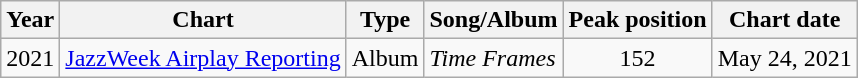<table class="wikitable">
<tr>
<th>Year</th>
<th>Chart</th>
<th>Type</th>
<th>Song/Album</th>
<th>Peak position</th>
<th>Chart date</th>
</tr>
<tr>
<td>2021</td>
<td><a href='#'>JazzWeek Airplay Reporting</a></td>
<td>Album</td>
<td><em>Time Frames</em></td>
<td align="center">152</td>
<td>May 24, 2021</td>
</tr>
</table>
